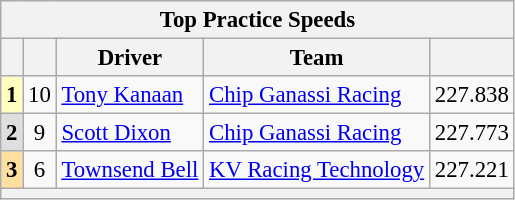<table class="wikitable" style="font-size:95%;">
<tr>
<th colspan=9>Top Practice Speeds</th>
</tr>
<tr>
<th></th>
<th></th>
<th>Driver</th>
<th>Team</th>
<th></th>
</tr>
<tr>
<td align=center style="background:#FFFFBF;"><strong>1</strong></td>
<td align=center>10</td>
<td> <a href='#'>Tony Kanaan</a></td>
<td><a href='#'>Chip Ganassi Racing</a></td>
<td align=center>227.838</td>
</tr>
<tr>
<td align=center style="background:#DFDFDF;"><strong>2</strong></td>
<td align=center>9</td>
<td> <a href='#'>Scott Dixon</a></td>
<td><a href='#'>Chip Ganassi Racing</a></td>
<td align=center>227.773</td>
</tr>
<tr>
<td align=center style="background:#FFDF9F;"><strong>3</strong></td>
<td align=center>6</td>
<td> <a href='#'>Townsend Bell</a></td>
<td><a href='#'>KV Racing Technology</a></td>
<td align=center>227.221</td>
</tr>
<tr>
<th colspan=9><strong></strong></th>
</tr>
</table>
